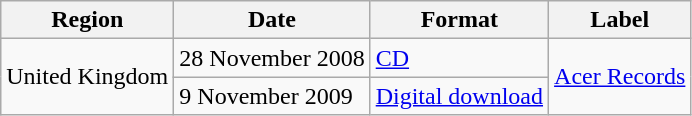<table class="wikitable">
<tr>
<th>Region</th>
<th>Date</th>
<th>Format</th>
<th>Label</th>
</tr>
<tr>
<td rowspan=2>United Kingdom</td>
<td>28 November 2008</td>
<td><a href='#'>CD</a></td>
<td rowspan=2><a href='#'>Acer Records</a></td>
</tr>
<tr>
<td>9 November 2009 </td>
<td><a href='#'>Digital download</a></td>
</tr>
</table>
